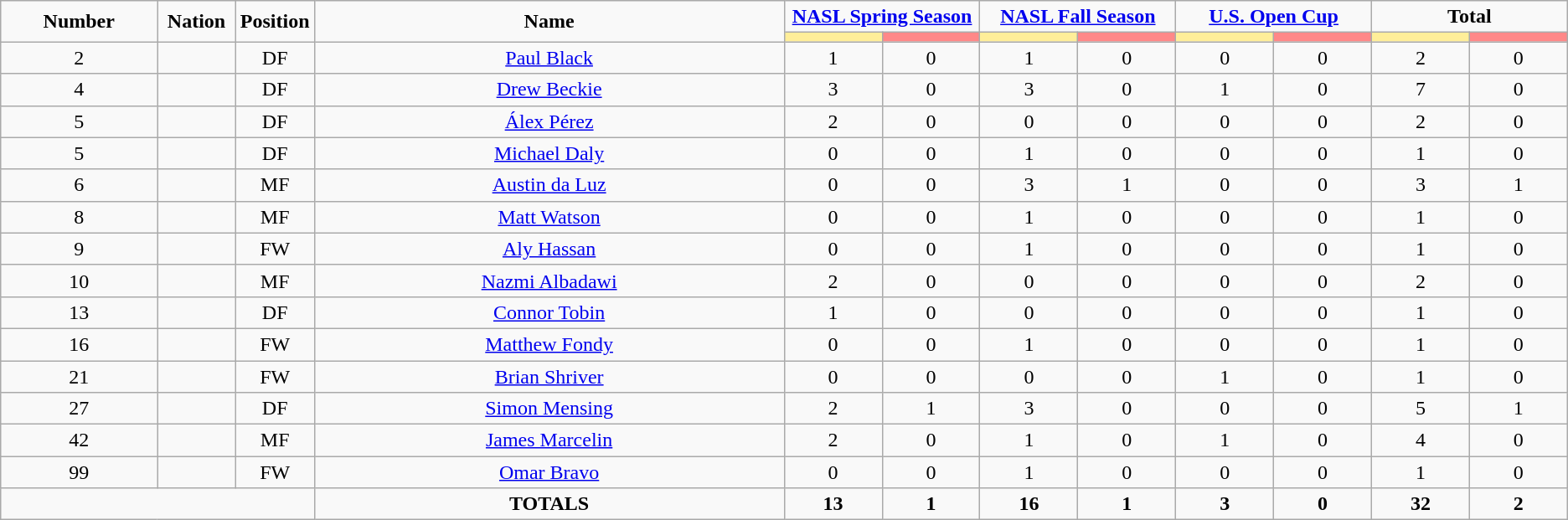<table class="wikitable" style="text-align:center;">
<tr>
<td rowspan="2"  style="width:10%; text-align:center;"><strong>Number</strong></td>
<td rowspan="2"  style="width:5%; text-align:center;"><strong>Nation</strong></td>
<td rowspan="2"  style="width:5%; text-align:center;"><strong>Position</strong></td>
<td rowspan="2"  style="width:30%; text-align:center;"><strong>Name</strong></td>
<td colspan="2" style="text-align:center;"><strong><a href='#'>NASL Spring Season</a></strong></td>
<td colspan="2" style="text-align:center;"><strong><a href='#'>NASL Fall Season</a></strong></td>
<td colspan="2" style="text-align:center;"><strong><a href='#'>U.S. Open Cup</a></strong></td>
<td colspan="2" style="text-align:center;"><strong>Total</strong></td>
</tr>
<tr>
<th style="width:60px; background:#fe9;"></th>
<th style="width:60px; background:#ff8888;"></th>
<th style="width:60px; background:#fe9;"></th>
<th style="width:60px; background:#ff8888;"></th>
<th style="width:60px; background:#fe9;"></th>
<th style="width:60px; background:#ff8888;"></th>
<th style="width:60px; background:#fe9;"></th>
<th style="width:60px; background:#ff8888;"></th>
</tr>
<tr>
<td>2</td>
<td></td>
<td>DF</td>
<td><a href='#'>Paul Black</a></td>
<td>1</td>
<td>0</td>
<td>1</td>
<td>0</td>
<td>0</td>
<td>0</td>
<td>2</td>
<td>0</td>
</tr>
<tr>
<td>4</td>
<td></td>
<td>DF</td>
<td><a href='#'>Drew Beckie</a></td>
<td>3</td>
<td>0</td>
<td>3</td>
<td>0</td>
<td>1</td>
<td>0</td>
<td>7</td>
<td>0</td>
</tr>
<tr>
<td>5</td>
<td></td>
<td>DF</td>
<td><a href='#'>Álex Pérez</a></td>
<td>2</td>
<td>0</td>
<td>0</td>
<td>0</td>
<td>0</td>
<td>0</td>
<td>2</td>
<td>0</td>
</tr>
<tr>
<td>5</td>
<td></td>
<td>DF</td>
<td><a href='#'>Michael Daly</a></td>
<td>0</td>
<td>0</td>
<td>1</td>
<td>0</td>
<td>0</td>
<td>0</td>
<td>1</td>
<td>0</td>
</tr>
<tr>
<td>6</td>
<td></td>
<td>MF</td>
<td><a href='#'>Austin da Luz</a></td>
<td>0</td>
<td>0</td>
<td>3</td>
<td>1</td>
<td>0</td>
<td>0</td>
<td>3</td>
<td>1</td>
</tr>
<tr>
<td>8</td>
<td></td>
<td>MF</td>
<td><a href='#'>Matt Watson</a></td>
<td>0</td>
<td>0</td>
<td>1</td>
<td>0</td>
<td>0</td>
<td>0</td>
<td>1</td>
<td>0</td>
</tr>
<tr>
<td>9</td>
<td></td>
<td>FW</td>
<td><a href='#'>Aly Hassan</a></td>
<td>0</td>
<td>0</td>
<td>1</td>
<td>0</td>
<td>0</td>
<td>0</td>
<td>1</td>
<td>0</td>
</tr>
<tr>
<td>10</td>
<td></td>
<td>MF</td>
<td><a href='#'>Nazmi Albadawi</a></td>
<td>2</td>
<td>0</td>
<td>0</td>
<td>0</td>
<td>0</td>
<td>0</td>
<td>2</td>
<td>0</td>
</tr>
<tr>
<td>13</td>
<td></td>
<td>DF</td>
<td><a href='#'>Connor Tobin</a></td>
<td>1</td>
<td>0</td>
<td>0</td>
<td>0</td>
<td>0</td>
<td>0</td>
<td>1</td>
<td>0</td>
</tr>
<tr>
<td>16</td>
<td></td>
<td>FW</td>
<td><a href='#'>Matthew Fondy</a></td>
<td>0</td>
<td>0</td>
<td>1</td>
<td>0</td>
<td>0</td>
<td>0</td>
<td>1</td>
<td>0</td>
</tr>
<tr>
<td>21</td>
<td></td>
<td>FW</td>
<td><a href='#'>Brian Shriver</a></td>
<td>0</td>
<td>0</td>
<td>0</td>
<td>0</td>
<td>1</td>
<td>0</td>
<td>1</td>
<td>0</td>
</tr>
<tr>
<td>27</td>
<td></td>
<td>DF</td>
<td><a href='#'>Simon Mensing</a></td>
<td>2</td>
<td>1</td>
<td>3</td>
<td>0</td>
<td>0</td>
<td>0</td>
<td>5</td>
<td>1</td>
</tr>
<tr>
<td>42</td>
<td></td>
<td>MF</td>
<td><a href='#'>James Marcelin</a></td>
<td>2</td>
<td>0</td>
<td>1</td>
<td>0</td>
<td>1</td>
<td>0</td>
<td>4</td>
<td>0</td>
</tr>
<tr>
<td>99</td>
<td></td>
<td>FW</td>
<td><a href='#'>Omar Bravo</a></td>
<td>0</td>
<td>0</td>
<td>1</td>
<td>0</td>
<td>0</td>
<td>0</td>
<td>1</td>
<td>0</td>
</tr>
<tr>
<td colspan="3"></td>
<td><strong>TOTALS</strong></td>
<td><strong>13</strong></td>
<td><strong>1</strong></td>
<td><strong>16</strong></td>
<td><strong>1</strong></td>
<td><strong>3</strong></td>
<td><strong>0</strong></td>
<td><strong>32</strong></td>
<td><strong>2</strong></td>
</tr>
</table>
